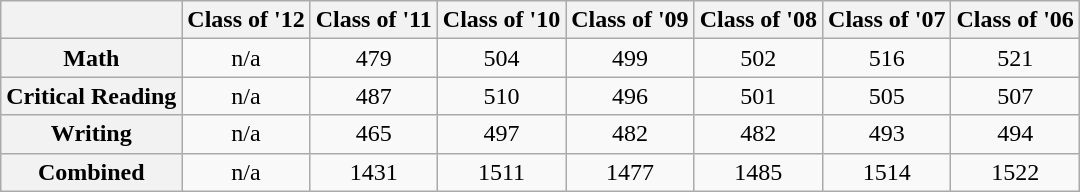<table class="wikitable" style="text-align:center">
<tr>
<th></th>
<th>Class of '12</th>
<th>Class of '11</th>
<th>Class of '10</th>
<th>Class of '09</th>
<th>Class of '08</th>
<th>Class of '07</th>
<th>Class of '06</th>
</tr>
<tr>
<th>Math</th>
<td>n/a</td>
<td>479</td>
<td>504</td>
<td>499</td>
<td>502</td>
<td>516</td>
<td>521</td>
</tr>
<tr>
<th>Critical Reading</th>
<td>n/a</td>
<td>487</td>
<td>510</td>
<td>496</td>
<td>501</td>
<td>505</td>
<td>507</td>
</tr>
<tr>
<th>Writing</th>
<td>n/a</td>
<td>465</td>
<td>497</td>
<td>482</td>
<td>482</td>
<td>493</td>
<td>494</td>
</tr>
<tr>
<th>Combined</th>
<td>n/a</td>
<td>1431</td>
<td>1511</td>
<td>1477</td>
<td>1485</td>
<td>1514</td>
<td>1522</td>
</tr>
</table>
